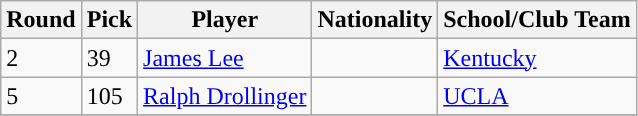<table class="wikitable sortable sortable">
<tr>
<th>Round</th>
<th>Pick</th>
<th>Player</th>
<th>Nationality</th>
<th>School/Club Team</th>
</tr>
<tr>
<td>2</td>
<td>39</td>
<td><a href='#'>James Lee</a></td>
<td></td>
<td><a href='#'>Kentucky</a></td>
</tr>
<tr>
<td>5</td>
<td>105</td>
<td><a href='#'>Ralph Drollinger</a></td>
<td></td>
<td><a href='#'>UCLA</a></td>
</tr>
<tr>
</tr>
</table>
